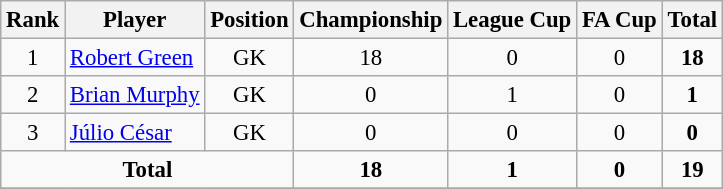<table class="wikitable" style="font-size: 95%; text-align: center;">
<tr>
<th>Rank</th>
<th>Player</th>
<th>Position</th>
<th>Championship</th>
<th>League Cup</th>
<th>FA Cup</th>
<th>Total</th>
</tr>
<tr>
<td align=center>1</td>
<td align=left> <a href='#'>Robert Green</a></td>
<td align=center>GK</td>
<td align=center>18</td>
<td align=center>0</td>
<td align=center>0</td>
<td align=center><strong>18</strong></td>
</tr>
<tr>
<td align=center>2</td>
<td align=left> <a href='#'>Brian Murphy</a></td>
<td align=center>GK</td>
<td align=center>0</td>
<td align=center>1</td>
<td align=center>0</td>
<td align=center><strong>1</strong></td>
</tr>
<tr>
<td align=center>3</td>
<td align=left> <a href='#'>Júlio César</a></td>
<td align=center>GK</td>
<td align=center>0</td>
<td align=center>0</td>
<td align=center>0</td>
<td align=center><strong>0</strong></td>
</tr>
<tr>
<td colspan=3 align=center><strong>Total</strong></td>
<td align=center><strong>18</strong></td>
<td align=center><strong>1</strong></td>
<td align=center><strong>0</strong></td>
<td align=center><strong>19</strong></td>
</tr>
<tr>
</tr>
</table>
